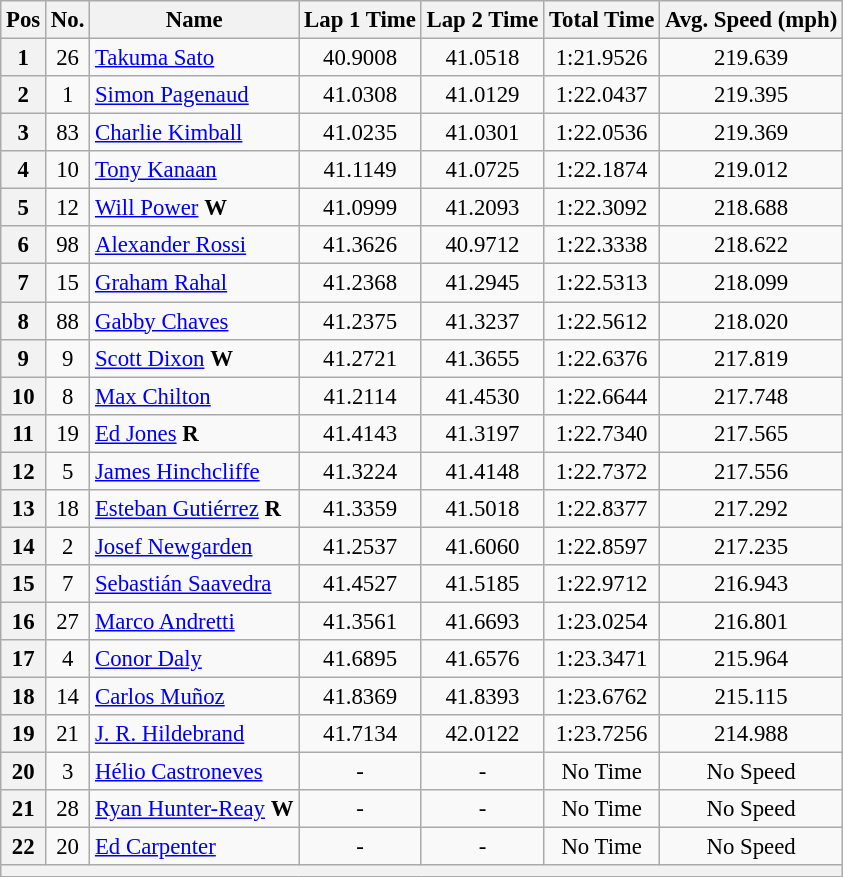<table class="wikitable sortable" style="text-align:center; font-size: 95%;">
<tr>
<th>Pos</th>
<th>No.</th>
<th>Name</th>
<th>Lap 1 Time</th>
<th>Lap 2 Time</th>
<th>Total Time</th>
<th>Avg. Speed (mph)</th>
</tr>
<tr>
<th scope="row">1</th>
<td>26</td>
<td align="left"> <a href='#'>Takuma Sato</a></td>
<td>40.9008</td>
<td>41.0518</td>
<td>1:21.9526</td>
<td>219.639</td>
</tr>
<tr>
<th scope="row">2</th>
<td>1</td>
<td align="left"> <a href='#'>Simon Pagenaud</a></td>
<td>41.0308</td>
<td>41.0129</td>
<td>1:22.0437</td>
<td>219.395</td>
</tr>
<tr>
<th scope="row">3</th>
<td>83</td>
<td align="left"> <a href='#'>Charlie Kimball</a></td>
<td>41.0235</td>
<td>41.0301</td>
<td>1:22.0536</td>
<td>219.369</td>
</tr>
<tr>
<th scope="row">4</th>
<td>10</td>
<td align="left"> <a href='#'>Tony Kanaan</a></td>
<td>41.1149</td>
<td>41.0725</td>
<td>1:22.1874</td>
<td>219.012</td>
</tr>
<tr>
<th scope="row">5</th>
<td>12</td>
<td align="left"> <a href='#'>Will Power</a> <strong><span>W</span></strong></td>
<td>41.0999</td>
<td>41.2093</td>
<td>1:22.3092</td>
<td>218.688</td>
</tr>
<tr>
<th scope="row">6</th>
<td>98</td>
<td align="left"> <a href='#'>Alexander Rossi</a></td>
<td>41.3626</td>
<td>40.9712</td>
<td>1:22.3338</td>
<td>218.622</td>
</tr>
<tr>
<th scope="row">7</th>
<td>15</td>
<td align="left"> <a href='#'>Graham Rahal</a></td>
<td>41.2368</td>
<td>41.2945</td>
<td>1:22.5313</td>
<td>218.099</td>
</tr>
<tr>
<th scope="row">8</th>
<td>88</td>
<td align="left"> <a href='#'>Gabby Chaves</a></td>
<td>41.2375</td>
<td>41.3237</td>
<td>1:22.5612</td>
<td>218.020</td>
</tr>
<tr>
<th scope="row">9</th>
<td>9</td>
<td align="left"> <a href='#'>Scott Dixon</a> <strong><span>W</span></strong></td>
<td>41.2721</td>
<td>41.3655</td>
<td>1:22.6376</td>
<td>217.819</td>
</tr>
<tr>
<th scope="row">10</th>
<td>8</td>
<td align="left"> <a href='#'>Max Chilton</a></td>
<td>41.2114</td>
<td>41.4530</td>
<td>1:22.6644</td>
<td>217.748</td>
</tr>
<tr>
<th scope="row">11</th>
<td>19</td>
<td align="left"> <a href='#'>Ed Jones</a> <strong><span>R</span></strong></td>
<td>41.4143</td>
<td>41.3197</td>
<td>1:22.7340</td>
<td>217.565</td>
</tr>
<tr>
<th scope="row">12</th>
<td>5</td>
<td align="left"> <a href='#'>James Hinchcliffe</a></td>
<td>41.3224</td>
<td>41.4148</td>
<td>1:22.7372</td>
<td>217.556</td>
</tr>
<tr>
<th scope="row">13</th>
<td>18</td>
<td align="left"> <a href='#'>Esteban Gutiérrez</a> <strong><span>R</span></strong></td>
<td>41.3359</td>
<td>41.5018</td>
<td>1:22.8377</td>
<td>217.292</td>
</tr>
<tr>
<th scope="row">14</th>
<td>2</td>
<td align="left"> <a href='#'>Josef Newgarden</a></td>
<td>41.2537</td>
<td>41.6060</td>
<td>1:22.8597</td>
<td>217.235</td>
</tr>
<tr>
<th scope="row">15</th>
<td>7</td>
<td align="left"> <a href='#'>Sebastián Saavedra</a></td>
<td>41.4527</td>
<td>41.5185</td>
<td>1:22.9712</td>
<td>216.943</td>
</tr>
<tr>
<th scope="row">16</th>
<td>27</td>
<td align="left"> <a href='#'>Marco Andretti</a></td>
<td>41.3561</td>
<td>41.6693</td>
<td>1:23.0254</td>
<td>216.801</td>
</tr>
<tr>
<th scope="row">17</th>
<td>4</td>
<td align="left"> <a href='#'>Conor Daly</a></td>
<td>41.6895</td>
<td>41.6576</td>
<td>1:23.3471</td>
<td>215.964</td>
</tr>
<tr>
<th scope="row">18</th>
<td>14</td>
<td align="left"> <a href='#'>Carlos Muñoz</a></td>
<td>41.8369</td>
<td>41.8393</td>
<td>1:23.6762</td>
<td>215.115</td>
</tr>
<tr>
<th scope="row">19</th>
<td>21</td>
<td align="left"> <a href='#'>J. R. Hildebrand</a></td>
<td>41.7134</td>
<td>42.0122</td>
<td>1:23.7256</td>
<td>214.988</td>
</tr>
<tr>
<th scope="row">20</th>
<td>3</td>
<td align="left"> <a href='#'>Hélio Castroneves</a></td>
<td>-</td>
<td>-</td>
<td>No Time</td>
<td>No Speed</td>
</tr>
<tr>
<th scope="row">21</th>
<td>28</td>
<td align="left"> <a href='#'>Ryan Hunter-Reay</a> <strong><span>W</span></strong></td>
<td>-</td>
<td>-</td>
<td>No Time</td>
<td>No Speed</td>
</tr>
<tr>
<th scope="row">22</th>
<td>20</td>
<td align="left"> <a href='#'>Ed Carpenter</a></td>
<td>-</td>
<td>-</td>
<td>No Time</td>
<td>No Speed</td>
</tr>
<tr>
<th colspan=11></th>
</tr>
</table>
